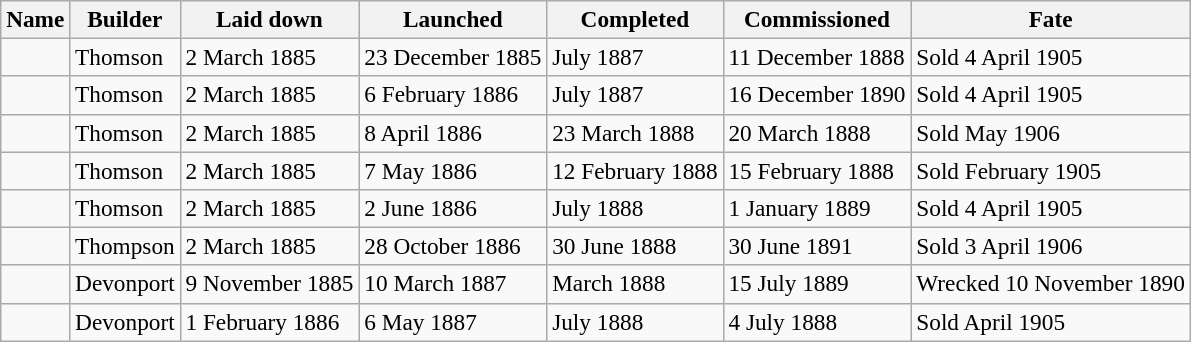<table class="wikitable" style="font-size:97%;">
<tr>
<th>Name</th>
<th>Builder</th>
<th>Laid down</th>
<th>Launched</th>
<th>Completed</th>
<th>Commissioned</th>
<th>Fate</th>
</tr>
<tr>
<td></td>
<td>Thomson</td>
<td>2 March 1885</td>
<td>23 December 1885</td>
<td>July 1887</td>
<td>11 December 1888</td>
<td>Sold 4 April 1905</td>
</tr>
<tr>
<td></td>
<td>Thomson</td>
<td>2 March 1885</td>
<td>6 February 1886</td>
<td>July 1887</td>
<td>16 December 1890</td>
<td>Sold 4 April 1905</td>
</tr>
<tr>
<td></td>
<td>Thomson</td>
<td>2 March 1885</td>
<td>8 April 1886</td>
<td>23 March 1888</td>
<td>20 March 1888</td>
<td>Sold May 1906</td>
</tr>
<tr>
<td></td>
<td>Thomson</td>
<td>2 March 1885</td>
<td>7 May 1886</td>
<td>12 February 1888</td>
<td>15 February 1888</td>
<td>Sold February 1905</td>
</tr>
<tr>
<td></td>
<td>Thomson</td>
<td>2 March 1885</td>
<td>2 June 1886</td>
<td>July 1888</td>
<td>1 January 1889</td>
<td>Sold 4 April 1905</td>
</tr>
<tr>
<td></td>
<td>Thompson</td>
<td>2 March 1885</td>
<td>28 October 1886</td>
<td>30 June 1888</td>
<td>30 June 1891</td>
<td>Sold 3 April 1906</td>
</tr>
<tr>
<td></td>
<td>Devonport</td>
<td>9 November 1885</td>
<td>10 March 1887</td>
<td>March 1888</td>
<td>15 July 1889</td>
<td>Wrecked 10 November 1890</td>
</tr>
<tr>
<td></td>
<td>Devonport</td>
<td>1 February 1886</td>
<td>6 May 1887</td>
<td>July 1888</td>
<td>4 July 1888</td>
<td>Sold April 1905</td>
</tr>
</table>
